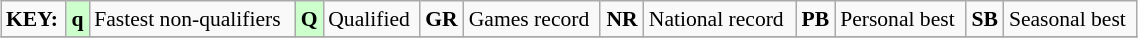<table class="wikitable" style="margin:0.5em auto; font-size:90%;position:relative;" width=60%>
<tr>
<td><strong>KEY:</strong></td>
<td bgcolor=ccffcc align=center><strong>q</strong></td>
<td>Fastest non-qualifiers</td>
<td bgcolor=ccffcc align=center><strong>Q</strong></td>
<td>Qualified</td>
<td align=center><strong>GR</strong></td>
<td>Games record</td>
<td align=center><strong>NR</strong></td>
<td>National record</td>
<td align=center><strong>PB</strong></td>
<td>Personal best</td>
<td align=center><strong>SB</strong></td>
<td>Seasonal best</td>
</tr>
<tr>
</tr>
</table>
